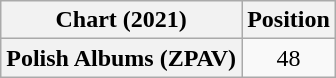<table class="wikitable plainrowheaders" style="text-align:center;">
<tr>
<th scope="column">Chart (2021)</th>
<th scope="column">Position</th>
</tr>
<tr>
<th scope="row">Polish Albums (ZPAV)</th>
<td>48</td>
</tr>
</table>
